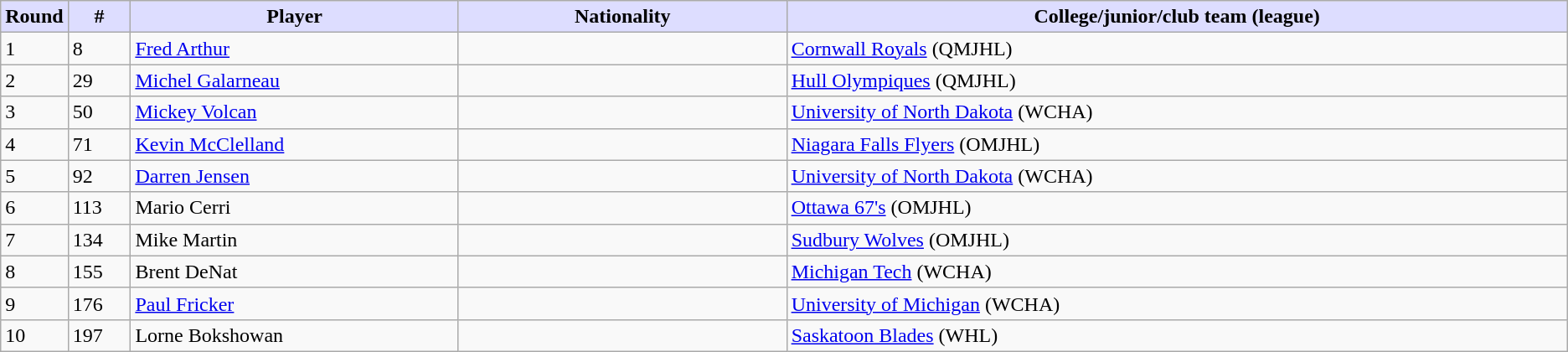<table class="wikitable">
<tr style="text-align:center;">
<th style="background:#ddf; width:4.0%;">Round</th>
<th style="background:#ddf; width:4.0%;">#</th>
<th style="background:#ddf; width:21.0%;">Player</th>
<th style="background:#ddf; width:21.0%;">Nationality</th>
<th style="background:#ddf; width:100.0%;">College/junior/club team (league)</th>
</tr>
<tr>
<td>1</td>
<td>8</td>
<td><a href='#'>Fred Arthur</a></td>
<td></td>
<td><a href='#'>Cornwall Royals</a> (QMJHL)</td>
</tr>
<tr>
<td>2</td>
<td>29</td>
<td><a href='#'>Michel Galarneau</a></td>
<td></td>
<td><a href='#'>Hull Olympiques</a> (QMJHL)</td>
</tr>
<tr>
<td>3</td>
<td>50</td>
<td><a href='#'>Mickey Volcan</a></td>
<td></td>
<td><a href='#'>University of North Dakota</a> (WCHA)</td>
</tr>
<tr>
<td>4</td>
<td>71</td>
<td><a href='#'>Kevin McClelland</a></td>
<td></td>
<td><a href='#'>Niagara Falls Flyers</a> (OMJHL)</td>
</tr>
<tr>
<td>5</td>
<td>92</td>
<td><a href='#'>Darren Jensen</a></td>
<td></td>
<td><a href='#'>University of North Dakota</a> (WCHA)</td>
</tr>
<tr>
<td>6</td>
<td>113</td>
<td>Mario Cerri</td>
<td></td>
<td><a href='#'>Ottawa 67's</a> (OMJHL)</td>
</tr>
<tr>
<td>7</td>
<td>134</td>
<td>Mike Martin</td>
<td></td>
<td><a href='#'>Sudbury Wolves</a> (OMJHL)</td>
</tr>
<tr>
<td>8</td>
<td>155</td>
<td>Brent DeNat</td>
<td></td>
<td><a href='#'>Michigan Tech</a> (WCHA)</td>
</tr>
<tr>
<td>9</td>
<td>176</td>
<td><a href='#'>Paul Fricker</a></td>
<td></td>
<td><a href='#'>University of Michigan</a> (WCHA)</td>
</tr>
<tr>
<td>10</td>
<td>197</td>
<td>Lorne Bokshowan</td>
<td></td>
<td><a href='#'>Saskatoon Blades</a> (WHL)</td>
</tr>
</table>
